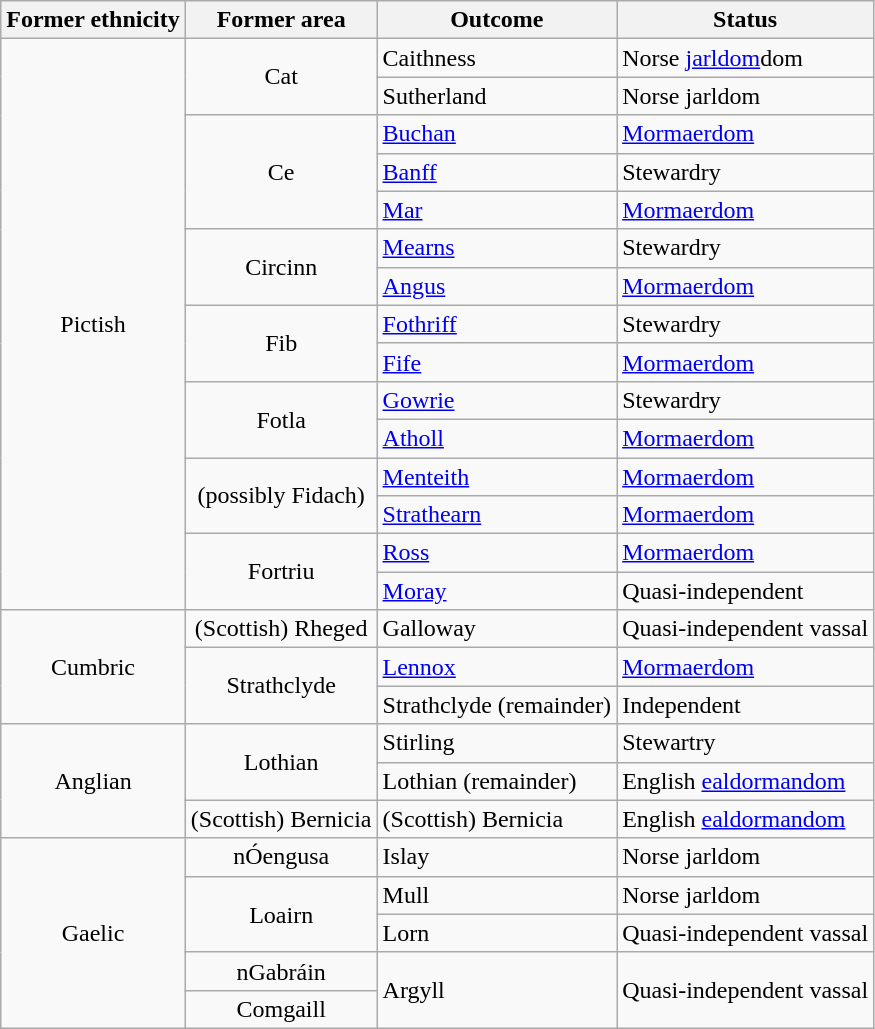<table class="wikitable">
<tr>
<th>Former ethnicity</th>
<th>Former area</th>
<th>Outcome</th>
<th>Status</th>
</tr>
<tr>
<td rowspan="15" style="text-align:center;">Pictish</td>
<td rowspan="2" style="text-align:center;">Cat</td>
<td>Caithness</td>
<td>Norse <a href='#'>jarldom</a>dom</td>
</tr>
<tr>
<td>Sutherland</td>
<td>Norse jarldom</td>
</tr>
<tr>
<td rowspan="3" style="text-align:center;">Ce</td>
<td><a href='#'>Buchan</a></td>
<td><a href='#'>Mormaerdom</a></td>
</tr>
<tr>
<td><a href='#'>Banff</a></td>
<td>Stewardry</td>
</tr>
<tr>
<td><a href='#'>Mar</a></td>
<td><a href='#'>Mormaerdom</a></td>
</tr>
<tr>
<td rowspan="2" style="text-align:center;">Circinn</td>
<td><a href='#'>Mearns</a></td>
<td>Stewardry</td>
</tr>
<tr>
<td><a href='#'>Angus</a></td>
<td><a href='#'>Mormaerdom</a></td>
</tr>
<tr>
<td rowspan="2" style="text-align:center;">Fib</td>
<td><a href='#'>Fothriff</a></td>
<td>Stewardry</td>
</tr>
<tr>
<td><a href='#'>Fife</a></td>
<td><a href='#'>Mormaerdom</a></td>
</tr>
<tr>
<td rowspan="2" style="text-align:center;">Fotla</td>
<td><a href='#'>Gowrie</a></td>
<td>Stewardry</td>
</tr>
<tr>
<td><a href='#'>Atholl</a></td>
<td><a href='#'>Mormaerdom</a></td>
</tr>
<tr>
<td rowspan="2" style="text-align:center;">(possibly Fidach)</td>
<td><a href='#'>Menteith</a></td>
<td><a href='#'>Mormaerdom</a></td>
</tr>
<tr>
<td><a href='#'>Strathearn</a></td>
<td><a href='#'>Mormaerdom</a></td>
</tr>
<tr>
<td rowspan="2" style="text-align:center;">Fortriu</td>
<td><a href='#'>Ross</a></td>
<td><a href='#'>Mormaerdom</a></td>
</tr>
<tr>
<td><a href='#'>Moray</a></td>
<td>Quasi-independent</td>
</tr>
<tr>
<td rowspan="4" style="text-align:center;">Cumbric</td>
<td style="text-align:center;">(Scottish) Rheged</td>
<td rowspan="2">Galloway</td>
<td rowspan="2">Quasi-independent vassal</td>
</tr>
<tr>
<td rowspan="3" style="text-align:center;">Strathclyde</td>
</tr>
<tr>
<td><a href='#'>Lennox</a></td>
<td><a href='#'>Mormaerdom</a></td>
</tr>
<tr>
<td>Strathclyde (remainder)</td>
<td>Independent</td>
</tr>
<tr>
<td rowspan="3" style="text-align:center;">Anglian</td>
<td rowspan="2" style="text-align:center;">Lothian</td>
<td>Stirling</td>
<td>Stewartry</td>
</tr>
<tr>
<td>Lothian (remainder)</td>
<td>English <a href='#'>ealdormandom</a></td>
</tr>
<tr>
<td style="text-align:center;">(Scottish) Bernicia</td>
<td>(Scottish) Bernicia</td>
<td>English <a href='#'>ealdormandom</a></td>
</tr>
<tr>
<td rowspan="5" style="text-align:center;">Gaelic</td>
<td style="text-align:center;">nÓengusa</td>
<td>Islay</td>
<td>Norse jarldom</td>
</tr>
<tr>
<td rowspan="2" style="text-align:center;">Loairn</td>
<td>Mull</td>
<td>Norse jarldom</td>
</tr>
<tr>
<td>Lorn</td>
<td>Quasi-independent vassal</td>
</tr>
<tr>
<td style="text-align:center;">nGabráin</td>
<td rowspan="2">Argyll</td>
<td rowspan="2">Quasi-independent vassal</td>
</tr>
<tr>
<td style="text-align:center;">Comgaill</td>
</tr>
</table>
